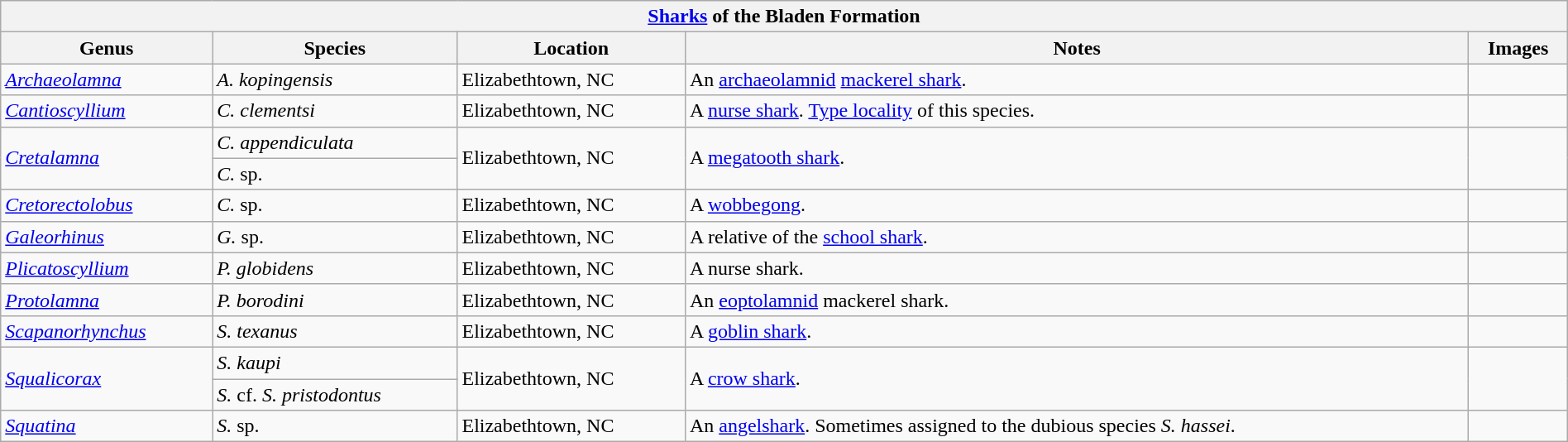<table class="wikitable" width="100%" align="center">
<tr>
<th colspan="6" align="center"><strong><a href='#'>Sharks</a> of the Bladen Formation</strong></th>
</tr>
<tr>
<th>Genus</th>
<th>Species</th>
<th>Location</th>
<th>Notes</th>
<th>Images</th>
</tr>
<tr>
<td><em><a href='#'>Archaeolamna</a></em></td>
<td><em>A. kopingensis</em></td>
<td>Elizabethtown, NC</td>
<td>An <a href='#'>archaeolamnid</a> <a href='#'>mackerel shark</a>.</td>
<td></td>
</tr>
<tr>
<td><em><a href='#'>Cantioscyllium</a></em></td>
<td><em>C. clementsi</em></td>
<td>Elizabethtown, NC</td>
<td>A <a href='#'>nurse shark</a>. <a href='#'>Type locality</a> of this species.</td>
<td></td>
</tr>
<tr>
<td rowspan="2"><em><a href='#'>Cretalamna</a></em></td>
<td><em>C. appendiculata</em></td>
<td rowspan="2">Elizabethtown, NC</td>
<td rowspan="2">A <a href='#'>megatooth shark</a>.</td>
<td rowspan="2"></td>
</tr>
<tr>
<td><em>C.</em> sp.</td>
</tr>
<tr>
<td><em><a href='#'>Cretorectolobus</a></em></td>
<td><em>C.</em> sp.</td>
<td>Elizabethtown, NC</td>
<td>A <a href='#'>wobbegong</a>.</td>
<td></td>
</tr>
<tr>
<td><em><a href='#'>Galeorhinus</a></em></td>
<td><em>G.</em> sp.</td>
<td>Elizabethtown, NC</td>
<td>A relative of the <a href='#'>school shark</a>.</td>
<td></td>
</tr>
<tr>
<td><em><a href='#'>Plicatoscyllium</a></em></td>
<td><em>P. globidens</em></td>
<td>Elizabethtown, NC</td>
<td>A nurse shark.</td>
<td></td>
</tr>
<tr>
<td><em><a href='#'>Protolamna</a></em></td>
<td><em>P. borodini</em></td>
<td>Elizabethtown, NC</td>
<td>An <a href='#'>eoptolamnid</a> mackerel shark.</td>
<td></td>
</tr>
<tr>
<td><em><a href='#'>Scapanorhynchus</a></em></td>
<td><em>S. texanus</em></td>
<td>Elizabethtown, NC</td>
<td>A <a href='#'>goblin shark</a>.</td>
<td></td>
</tr>
<tr>
<td rowspan="2"><em><a href='#'>Squalicorax</a></em></td>
<td><em>S. kaupi</em></td>
<td rowspan="2">Elizabethtown, NC</td>
<td rowspan="2">A <a href='#'>crow shark</a>.</td>
<td rowspan="2"></td>
</tr>
<tr>
<td><em>S.</em> cf. <em>S. pristodontus</em></td>
</tr>
<tr>
<td><em><a href='#'>Squatina</a></em></td>
<td><em>S.</em> sp.</td>
<td>Elizabethtown, NC</td>
<td>An <a href='#'>angelshark</a>. Sometimes assigned to the dubious species <em>S. hassei</em>.</td>
<td></td>
</tr>
</table>
